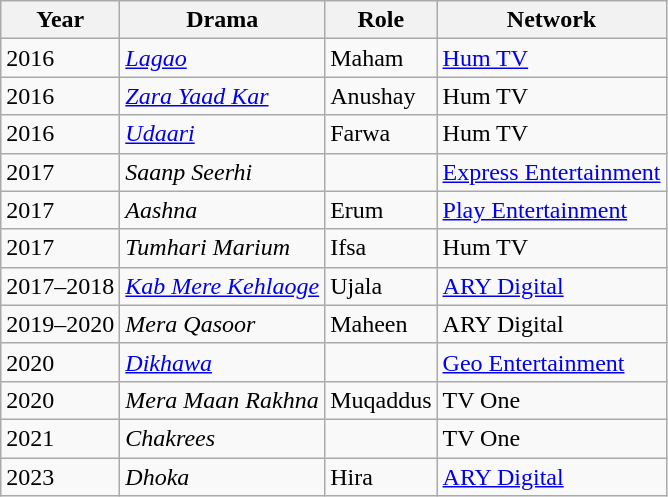<table class="wikitable">
<tr>
<th>Year</th>
<th>Drama</th>
<th>Role</th>
<th>Network</th>
</tr>
<tr>
<td>2016</td>
<td><em><a href='#'>Lagao</a></em></td>
<td>Maham</td>
<td><a href='#'>Hum TV</a></td>
</tr>
<tr>
<td>2016</td>
<td><em><a href='#'>Zara Yaad Kar</a></em></td>
<td>Anushay</td>
<td>Hum TV</td>
</tr>
<tr>
<td>2016</td>
<td><em><a href='#'>Udaari</a></em></td>
<td>Farwa</td>
<td>Hum TV</td>
</tr>
<tr>
<td>2017</td>
<td><em>Saanp Seerhi</em></td>
<td></td>
<td><a href='#'>Express Entertainment</a></td>
</tr>
<tr>
<td>2017</td>
<td><em>Aashna</em></td>
<td>Erum</td>
<td><a href='#'>Play Entertainment</a></td>
</tr>
<tr>
<td>2017</td>
<td><em>Tumhari Marium</em></td>
<td>Ifsa</td>
<td>Hum TV</td>
</tr>
<tr>
<td>2017–2018</td>
<td><em><a href='#'>Kab Mere Kehlaoge</a></em></td>
<td>Ujala</td>
<td><a href='#'>ARY Digital</a></td>
</tr>
<tr>
<td>2019–2020</td>
<td><em>Mera Qasoor</em></td>
<td>Maheen</td>
<td>ARY Digital</td>
</tr>
<tr>
<td>2020</td>
<td><em><a href='#'>Dikhawa</a></em></td>
<td></td>
<td><a href='#'>Geo Entertainment</a></td>
</tr>
<tr>
<td>2020</td>
<td><em>Mera Maan Rakhna</em></td>
<td>Muqaddus</td>
<td>TV One</td>
</tr>
<tr>
<td>2021</td>
<td><em>Chakrees</em></td>
<td></td>
<td>TV One</td>
</tr>
<tr>
<td>2023</td>
<td><em>Dhoka</em></td>
<td>Hira</td>
<td><a href='#'>ARY Digital</a></td>
</tr>
</table>
